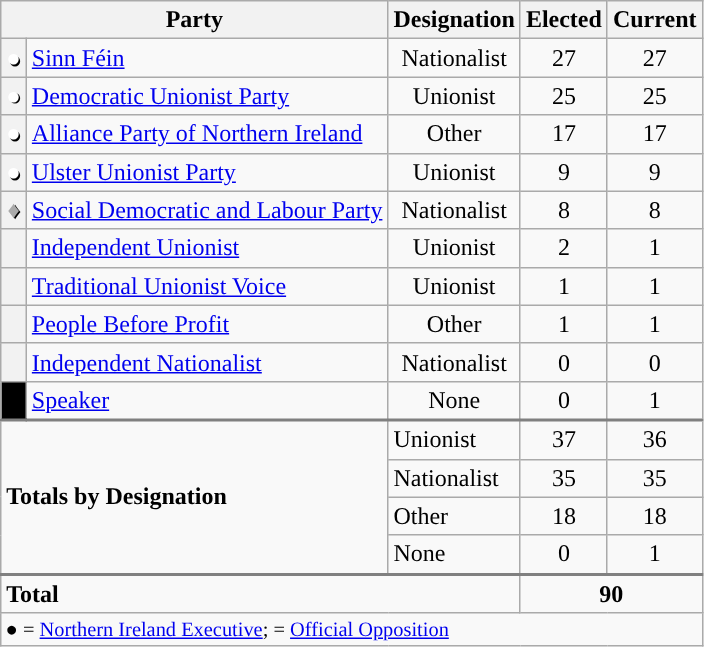<table class="wikitable">
<tr>
<th colspan="2">Party</th>
<th>Designation</th>
<th>Elected</th>
<th>Current</th>
</tr>
<tr>
<th style="color: white; text-shadow: 1px 1px 0 black; background-color: ">●</th>
<td><a href='#'>Sinn Féin</a></td>
<td style="text-align:center;">Nationalist</td>
<td style="text-align:center;">27</td>
<td style="text-align:center;">27</td>
</tr>
<tr>
<th style="color: white; text-shadow: 1px 1px 0 black; background-color: ">●</th>
<td><a href='#'>Democratic Unionist Party</a></td>
<td style="text-align:center;">Unionist</td>
<td style="text-align:center;">25</td>
<td style="text-align:center;">25</td>
</tr>
<tr>
<th style="color: white; text-shadow: 1px 1px 0 black; background-color: ">●</th>
<td><a href='#'>Alliance Party of Northern Ireland</a></td>
<td style="text-align:center;">Other</td>
<td style="text-align:center;">17</td>
<td style="text-align:center;">17</td>
</tr>
<tr>
<th style="color: white; text-shadow: 1px 1px 0 black; background-color: ">●</th>
<td><a href='#'>Ulster Unionist Party</a></td>
<td style="text-align:center;">Unionist</td>
<td style="text-align:center;">9</td>
<td style="text-align:center;">9</td>
</tr>
<tr>
<th style="color: #aaaaaa; text-shadow: 1px 1px 0 black; background-color: ">♦</th>
<td><a href='#'>Social Democratic and Labour Party</a></td>
<td style="text-align:center;">Nationalist</td>
<td style="text-align:center;">8</td>
<td style="text-align:center;">8</td>
</tr>
<tr>
<th style="color: white; text-shadow: 1px 1px 0 black; background-color: "></th>
<td><a href='#'>Independent Unionist</a></td>
<td style="text-align:center;">Unionist</td>
<td style="text-align:center;">2</td>
<td style="text-align:center;">1</td>
</tr>
<tr>
<th style="color: white; text-shadow: 1px 1px 0 black; background-color: "></th>
<td><a href='#'>Traditional Unionist Voice</a></td>
<td style="text-align:center;">Unionist</td>
<td style="text-align:center;">1</td>
<td style="text-align:center;">1</td>
</tr>
<tr>
<th style="color: white; text-shadow: 1px 1px 0 black; background-color: "></th>
<td><a href='#'>People Before Profit</a></td>
<td style="text-align:center;">Other</td>
<td style="text-align:center;">1</td>
<td style="text-align:center;">1</td>
</tr>
<tr>
<th style="color: white; text-shadow: 1px 1px 0 black; background-color: "></th>
<td><a href='#'>Independent Nationalist</a></td>
<td style="text-align:center;">Nationalist</td>
<td style="text-align:center;">0</td>
<td style="text-align:center;">0</td>
</tr>
<tr>
<th style="background-color: black"></th>
<td><a href='#'>Speaker</a></td>
<td align="center">None</td>
<td align="center">0</td>
<td align="center">1</td>
</tr>
<tr style="border-top: 2px solid gray;">
<td colspan="2" rowspan="4"><strong>Totals by Designation</strong></td>
<td>Unionist</td>
<td style="text-align:center;">37</td>
<td style="text-align:center;">36</td>
</tr>
<tr>
<td>Nationalist</td>
<td style="text-align:center;">35</td>
<td style="text-align:center;">35</td>
</tr>
<tr>
<td>Other</td>
<td style="text-align:center;">18</td>
<td style="text-align:center;">18</td>
</tr>
<tr>
<td>None</td>
<td style="text-align:center;">0</td>
<td style="text-align:center;">1</td>
</tr>
<tr style="border-top: 2px solid gray;">
<td colspan="3"><strong>Total</strong></td>
<td colspan="2" style="text-align:center;"><strong>90</strong></td>
</tr>
<tr>
<td colspan="5" style="font-size:85%">● = <a href='#'>Northern Ireland Executive</a>;  = <a href='#'>Official Opposition</a></td>
</tr>
</table>
